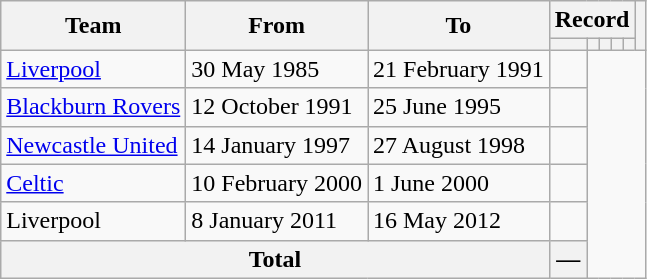<table class=wikitable style=text-align:center>
<tr>
<th rowspan=2>Team</th>
<th rowspan=2>From</th>
<th rowspan=2>To</th>
<th colspan=5>Record</th>
<th rowspan=2></th>
</tr>
<tr>
<th></th>
<th></th>
<th></th>
<th></th>
<th></th>
</tr>
<tr>
<td align=left><a href='#'>Liverpool</a></td>
<td align=left>30 May 1985</td>
<td align=left>21 February 1991<br></td>
<td></td>
</tr>
<tr>
<td align=left><a href='#'>Blackburn Rovers</a></td>
<td align=left>12 October 1991</td>
<td align=left>25 June 1995<br></td>
<td></td>
</tr>
<tr>
<td align=left><a href='#'>Newcastle United</a></td>
<td align=left>14 January 1997</td>
<td align=left>27 August 1998<br></td>
<td></td>
</tr>
<tr>
<td align=left><a href='#'>Celtic</a></td>
<td align=left>10 February 2000</td>
<td align=left>1 June 2000<br></td>
<td></td>
</tr>
<tr>
<td align=left>Liverpool</td>
<td align=left>8 January 2011</td>
<td align=left>16 May 2012<br></td>
<td></td>
</tr>
<tr>
<th colspan=3>Total<br></th>
<th>—</th>
</tr>
</table>
